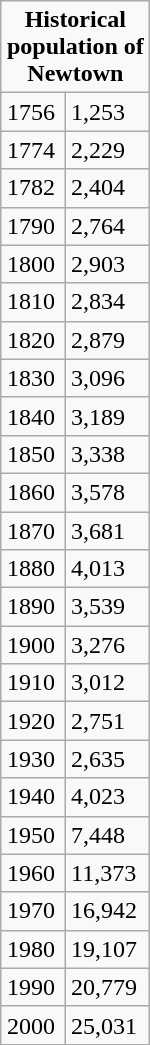<table class="wikitable" style="float:right;">
<tr>
<td align="center" colspan="2"><strong>Historical<br> population of<br> Newtown</strong></td>
</tr>
<tr>
<td>1756</td>
<td>1,253</td>
</tr>
<tr>
<td>1774</td>
<td>2,229</td>
</tr>
<tr>
<td>1782</td>
<td>2,404</td>
</tr>
<tr>
<td>1790</td>
<td>2,764</td>
</tr>
<tr>
<td>1800</td>
<td>2,903</td>
</tr>
<tr>
<td>1810</td>
<td>2,834</td>
</tr>
<tr>
<td>1820</td>
<td>2,879</td>
</tr>
<tr>
<td>1830</td>
<td>3,096</td>
</tr>
<tr>
<td>1840</td>
<td>3,189</td>
</tr>
<tr>
<td>1850</td>
<td>3,338</td>
</tr>
<tr>
<td>1860</td>
<td>3,578</td>
</tr>
<tr>
<td>1870</td>
<td>3,681</td>
</tr>
<tr>
<td>1880</td>
<td>4,013</td>
</tr>
<tr>
<td>1890</td>
<td>3,539</td>
</tr>
<tr>
<td>1900</td>
<td>3,276</td>
</tr>
<tr>
<td>1910</td>
<td>3,012</td>
</tr>
<tr>
<td>1920</td>
<td>2,751</td>
</tr>
<tr>
<td>1930</td>
<td>2,635</td>
</tr>
<tr>
<td>1940</td>
<td>4,023</td>
</tr>
<tr>
<td>1950</td>
<td>7,448</td>
</tr>
<tr>
<td>1960</td>
<td>11,373</td>
</tr>
<tr>
<td>1970</td>
<td>16,942</td>
</tr>
<tr>
<td>1980</td>
<td>19,107</td>
</tr>
<tr>
<td>1990</td>
<td>20,779</td>
</tr>
<tr>
<td>2000</td>
<td>25,031</td>
</tr>
<tr>
</tr>
</table>
